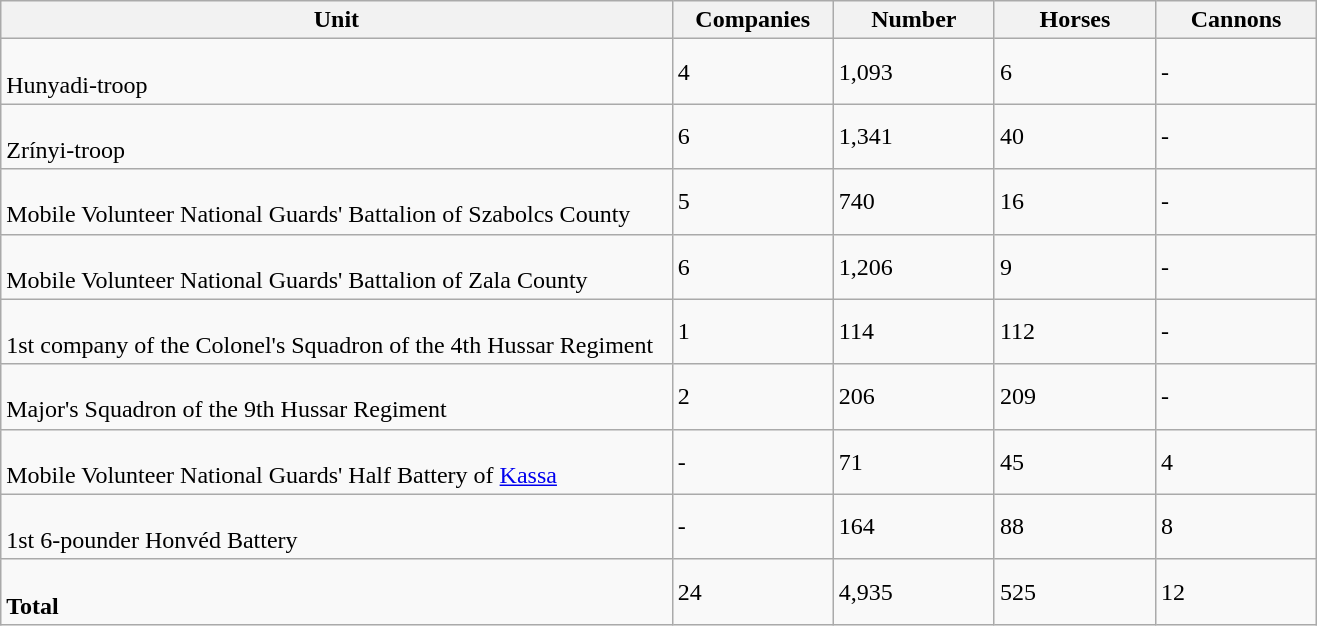<table class="wikitable">
<tr>
<th width=50%>Unit</th>
<th width=12%>Companies</th>
<th width=12%>Number</th>
<th width=12%>Horses</th>
<th width=12%>Cannons</th>
</tr>
<tr>
<td><br>Hunyadi-troop</td>
<td>4</td>
<td>1,093</td>
<td>6</td>
<td>-</td>
</tr>
<tr>
<td><br>Zrínyi-troop</td>
<td>6</td>
<td>1,341</td>
<td>40</td>
<td>-</td>
</tr>
<tr>
<td><br>Mobile Volunteer National Guards' Battalion of Szabolcs County</td>
<td>5</td>
<td>740</td>
<td>16</td>
<td>-</td>
</tr>
<tr>
<td><br>Mobile Volunteer National Guards' Battalion of Zala County</td>
<td>6</td>
<td>1,206</td>
<td>9</td>
<td>-</td>
</tr>
<tr>
<td><br>1st company of the Colonel's Squadron of the 4th Hussar Regiment</td>
<td>1</td>
<td>114</td>
<td>112</td>
<td>-</td>
</tr>
<tr>
<td><br>Major's Squadron of the 9th Hussar Regiment</td>
<td>2</td>
<td>206</td>
<td>209</td>
<td>-</td>
</tr>
<tr>
<td><br>Mobile Volunteer National Guards' Half Battery of <a href='#'>Kassa</a></td>
<td>-</td>
<td>71</td>
<td>45</td>
<td>4</td>
</tr>
<tr>
<td><br>1st 6-pounder Honvéd Battery</td>
<td>-</td>
<td>164</td>
<td>88</td>
<td>8</td>
</tr>
<tr>
<td><br><strong>Total</strong></td>
<td>24</td>
<td>4,935</td>
<td>525</td>
<td>12</td>
</tr>
</table>
